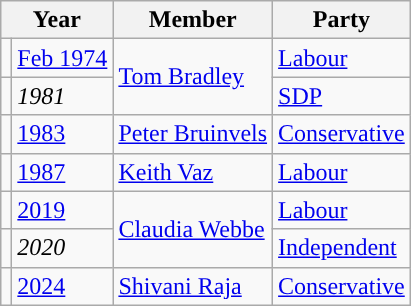<table class="wikitable">
<tr>
<th colspan="2">Year</th>
<th>Member</th>
<th>Party</th>
</tr>
<tr>
<td style="color:inherit;background-color: "></td>
<td><a href='#'>Feb 1974</a></td>
<td rowspan="2"><a href='#'>Tom Bradley</a></td>
<td><a href='#'>Labour</a></td>
</tr>
<tr>
<td style="color:inherit;background-color: "></td>
<td><em>1981</em></td>
<td><a href='#'>SDP</a></td>
</tr>
<tr>
<td style="color:inherit;background-color: "></td>
<td><a href='#'>1983</a></td>
<td><a href='#'>Peter Bruinvels</a></td>
<td><a href='#'>Conservative</a></td>
</tr>
<tr>
<td style="color:inherit;background-color: "></td>
<td><a href='#'>1987</a></td>
<td><a href='#'>Keith Vaz</a></td>
<td><a href='#'>Labour</a></td>
</tr>
<tr>
<td style="color:inherit;background-color: "></td>
<td><a href='#'>2019</a></td>
<td rowspan="2"><a href='#'>Claudia Webbe</a></td>
<td><a href='#'>Labour</a></td>
</tr>
<tr>
<td style="color:inherit;background-color: "></td>
<td><em>2020</em></td>
<td><a href='#'>Independent</a></td>
</tr>
<tr>
<td style="color:inherit;background-color: "></td>
<td><a href='#'>2024</a></td>
<td><a href='#'>Shivani Raja</a></td>
<td><a href='#'>Conservative</a></td>
</tr>
</table>
